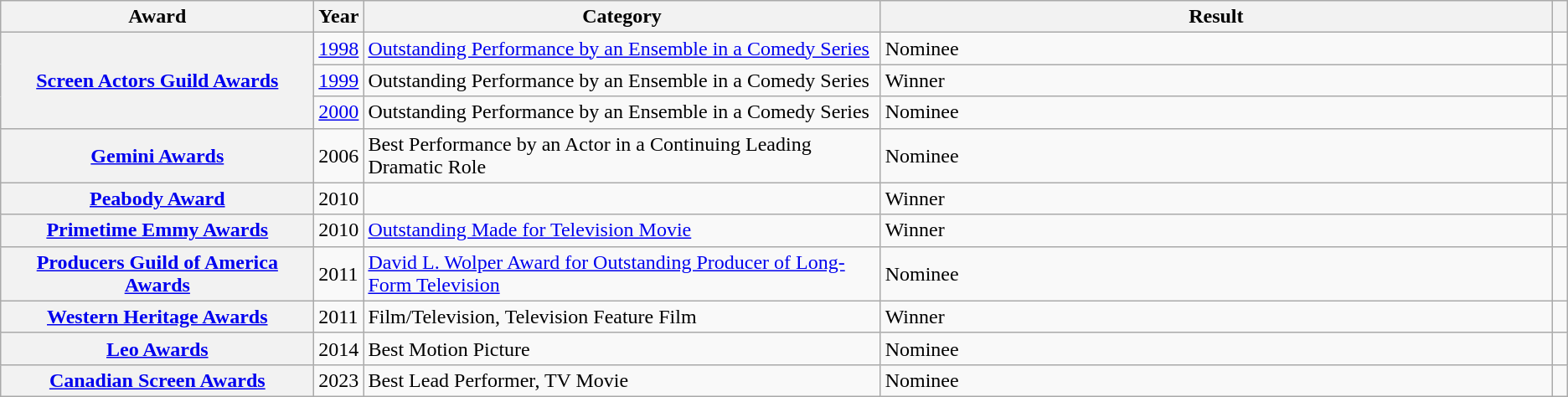<table class="wikitable sortable plainrowheaders" summary="TBD">
<tr>
<th scope="col" style="width:20%;">Award</th>
<th scope="col" style="width:3%;">Year</th>
<th scope="col" style="width:33%;">Category</th>
<th>Result</th>
<th class="unsortable" scope="col" style="width:1%;"></th>
</tr>
<tr>
<th rowspan="3"><a href='#'>Screen Actors Guild Awards</a></th>
<td><a href='#'>1998</a></td>
<td><a href='#'>Outstanding Performance by an Ensemble in a Comedy Series</a></td>
<td>Nominee</td>
<td></td>
</tr>
<tr>
<td><a href='#'>1999</a></td>
<td>Outstanding Performance by an Ensemble in a Comedy Series</td>
<td>Winner</td>
<td></td>
</tr>
<tr>
<td><a href='#'>2000</a></td>
<td>Outstanding Performance by an Ensemble in a Comedy Series</td>
<td>Nominee</td>
<td></td>
</tr>
<tr>
<th><a href='#'>Gemini Awards</a></th>
<td>2006</td>
<td>Best Performance by an Actor in a Continuing Leading Dramatic Role</td>
<td>Nominee</td>
<td></td>
</tr>
<tr>
<th><a href='#'>Peabody Award</a></th>
<td>2010</td>
<td></td>
<td>Winner</td>
<td></td>
</tr>
<tr>
<th><a href='#'>Primetime Emmy Awards</a></th>
<td>2010</td>
<td><a href='#'>Outstanding Made for Television Movie</a></td>
<td>Winner</td>
<td></td>
</tr>
<tr>
<th><a href='#'>Producers Guild of America Awards</a></th>
<td>2011</td>
<td><a href='#'>David L. Wolper Award for Outstanding Producer of Long-Form Television</a></td>
<td>Nominee</td>
<td></td>
</tr>
<tr>
<th><a href='#'>Western Heritage Awards</a></th>
<td>2011</td>
<td>Film/Television, Television Feature Film</td>
<td>Winner</td>
<td></td>
</tr>
<tr>
<th><a href='#'>Leo Awards</a></th>
<td>2014</td>
<td>Best Motion Picture</td>
<td>Nominee</td>
<td></td>
</tr>
<tr>
<th><a href='#'>Canadian Screen Awards</a></th>
<td>2023</td>
<td>Best Lead Performer, TV Movie</td>
<td>Nominee</td>
<td></td>
</tr>
</table>
